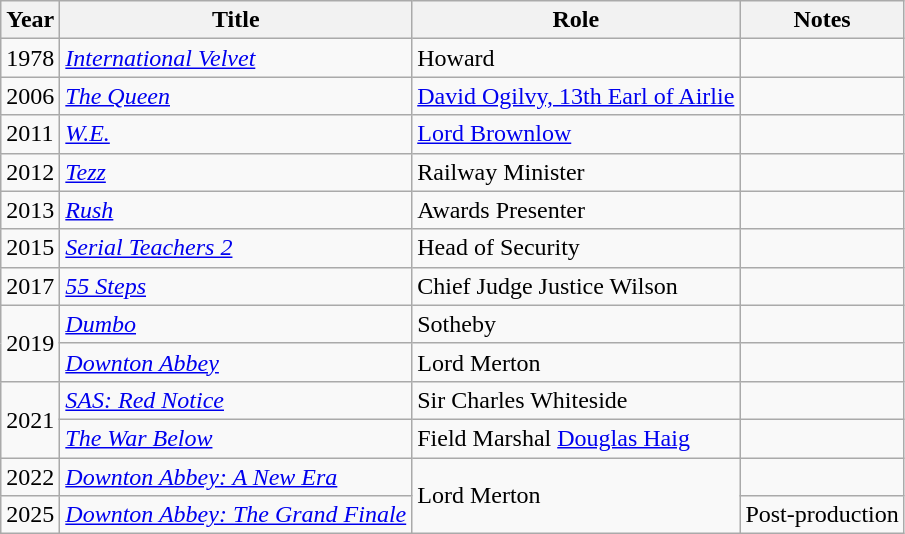<table class="wikitable">
<tr>
<th>Year</th>
<th>Title</th>
<th>Role</th>
<th>Notes</th>
</tr>
<tr>
<td>1978</td>
<td><em><a href='#'>International Velvet</a></em></td>
<td>Howard</td>
<td></td>
</tr>
<tr>
<td>2006</td>
<td><em><a href='#'>The Queen</a></em></td>
<td><a href='#'>David Ogilvy, 13th Earl of Airlie</a></td>
<td></td>
</tr>
<tr>
<td>2011</td>
<td><em><a href='#'>W.E.</a></em></td>
<td><a href='#'>Lord Brownlow</a></td>
<td></td>
</tr>
<tr>
<td>2012</td>
<td><em><a href='#'>Tezz</a></em></td>
<td>Railway Minister</td>
<td></td>
</tr>
<tr>
<td>2013</td>
<td><em><a href='#'>Rush</a></em></td>
<td>Awards Presenter</td>
<td></td>
</tr>
<tr>
<td>2015</td>
<td><em><a href='#'>Serial Teachers 2</a></em></td>
<td>Head of Security</td>
<td></td>
</tr>
<tr>
<td>2017</td>
<td><em><a href='#'>55 Steps</a></em></td>
<td>Chief Judge Justice Wilson</td>
<td></td>
</tr>
<tr>
<td rowspan=2>2019</td>
<td><em><a href='#'>Dumbo</a></em></td>
<td>Sotheby</td>
<td></td>
</tr>
<tr>
<td><em><a href='#'>Downton Abbey</a></em></td>
<td>Lord Merton</td>
<td></td>
</tr>
<tr>
<td rowspan=2>2021</td>
<td><em><a href='#'>SAS: Red Notice</a></em></td>
<td>Sir Charles Whiteside</td>
<td></td>
</tr>
<tr>
<td><em><a href='#'>The War Below</a></em></td>
<td>Field Marshal <a href='#'>Douglas Haig</a></td>
<td></td>
</tr>
<tr>
<td>2022</td>
<td><em><a href='#'>Downton Abbey: A New Era</a></em></td>
<td rowspan="2">Lord Merton</td>
<td></td>
</tr>
<tr>
<td>2025</td>
<td><em><a href='#'>Downton Abbey: The Grand Finale</a></em></td>
<td>Post-production</td>
</tr>
</table>
